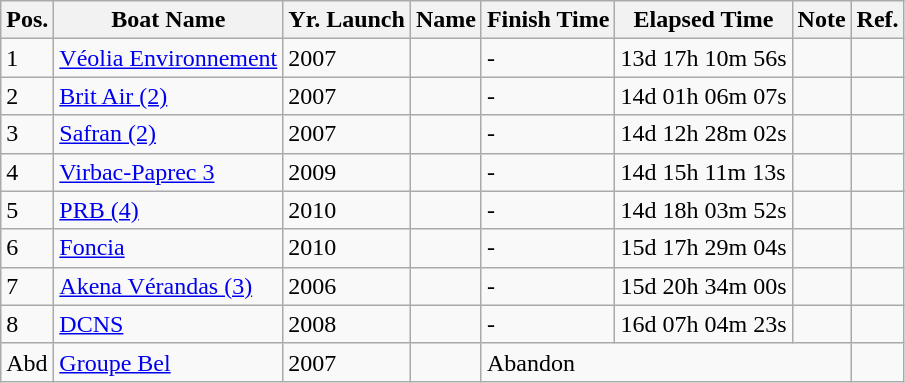<table class="wikitable sortable">
<tr>
<th>Pos.</th>
<th>Boat Name</th>
<th>Yr. Launch</th>
<th>Name</th>
<th>Finish Time</th>
<th>Elapsed Time</th>
<th>Note</th>
<th>Ref.</th>
</tr>
<tr>
<td>1</td>
<td><a href='#'>Véolia Environnement</a></td>
<td>2007</td>
<td></td>
<td>-</td>
<td>13d 17h 10m 56s</td>
<td></td>
<td></td>
</tr>
<tr>
<td>2</td>
<td><a href='#'>Brit Air (2)</a></td>
<td>2007</td>
<td></td>
<td>-</td>
<td>14d 01h 06m 07s</td>
<td></td>
<td></td>
</tr>
<tr>
<td>3</td>
<td><a href='#'>Safran (2)</a></td>
<td>2007</td>
<td></td>
<td>-</td>
<td>14d 12h 28m 02s</td>
<td></td>
<td></td>
</tr>
<tr>
<td>4</td>
<td><a href='#'>Virbac-Paprec 3</a></td>
<td>2009</td>
<td></td>
<td>-</td>
<td>14d 15h 11m 13s</td>
<td></td>
<td></td>
</tr>
<tr>
<td>5</td>
<td><a href='#'>PRB (4)</a></td>
<td>2010</td>
<td></td>
<td>-</td>
<td>14d 18h 03m 52s</td>
<td></td>
<td></td>
</tr>
<tr>
<td>6</td>
<td><a href='#'>Foncia</a></td>
<td>2010</td>
<td></td>
<td>-</td>
<td>15d 17h 29m 04s</td>
<td></td>
<td></td>
</tr>
<tr>
<td>7</td>
<td><a href='#'>Akena Vérandas (3)</a></td>
<td>2006</td>
<td></td>
<td>-</td>
<td>15d 20h 34m 00s</td>
<td></td>
<td></td>
</tr>
<tr>
<td>8</td>
<td><a href='#'>DCNS</a></td>
<td>2008</td>
<td></td>
<td>-</td>
<td>16d 07h 04m 23s</td>
<td></td>
<td></td>
</tr>
<tr>
<td>Abd</td>
<td><a href='#'>Groupe Bel</a></td>
<td>2007</td>
<td></td>
<td colspan=3>Abandon</td>
<td></td>
</tr>
</table>
